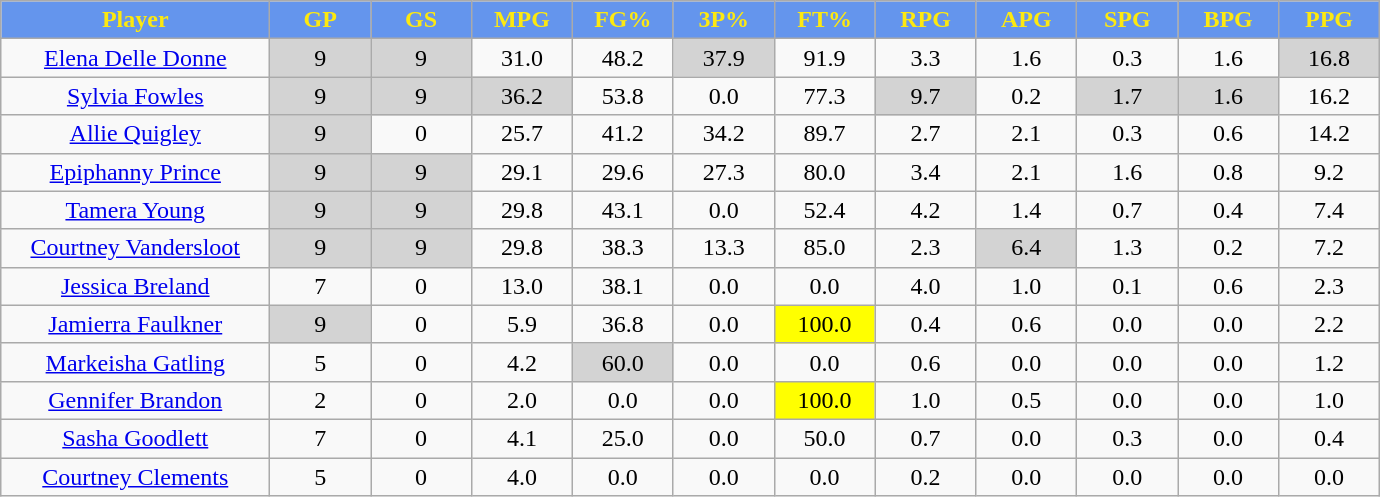<table class="wikitable sortable" style="text-align:center;">
<tr>
<th style="background:#6495ED;color:#FDE910;" width="16%">Player</th>
<th style="background:#6495ED;color:#FDE910;" width="6%">GP</th>
<th style="background:#6495ED;color:#FDE910;" width="6%">GS</th>
<th style="background:#6495ED;color:#FDE910;" width="6%">MPG</th>
<th style="background:#6495ED;color:#FDE910;" width="6%">FG%</th>
<th style="background:#6495ED;color:#FDE910;" width="6%">3P%</th>
<th style="background:#6495ED;color:#FDE910;" width="6%">FT%</th>
<th style="background:#6495ED;color:#FDE910;" width="6%">RPG</th>
<th style="background:#6495ED;color:#FDE910;" width="6%">APG</th>
<th style="background:#6495ED;color:#FDE910;" width="6%">SPG</th>
<th style="background:#6495ED;color:#FDE910;" width="6%">BPG</th>
<th style="background:#6495ED;color:#FDE910;" width="6%">PPG</th>
</tr>
<tr>
<td><a href='#'>Elena Delle Donne</a></td>
<td style="background:#D3D3D3;">9</td>
<td style="background:#D3D3D3;">9</td>
<td>31.0</td>
<td>48.2</td>
<td style="background:#D3D3D3;">37.9</td>
<td>91.9</td>
<td>3.3</td>
<td>1.6</td>
<td>0.3</td>
<td>1.6</td>
<td style="background:#D3D3D3;">16.8</td>
</tr>
<tr>
<td><a href='#'>Sylvia Fowles</a></td>
<td style="background:#D3D3D3;">9</td>
<td style="background:#D3D3D3;">9</td>
<td style="background:#D3D3D3;">36.2</td>
<td>53.8</td>
<td>0.0</td>
<td>77.3</td>
<td style="background:#D3D3D3;">9.7</td>
<td>0.2</td>
<td style="background:#D3D3D3;">1.7</td>
<td style="background:#D3D3D3;">1.6</td>
<td>16.2</td>
</tr>
<tr>
<td><a href='#'>Allie Quigley</a></td>
<td style="background:#D3D3D3;">9</td>
<td>0</td>
<td>25.7</td>
<td>41.2</td>
<td>34.2</td>
<td>89.7</td>
<td>2.7</td>
<td>2.1</td>
<td>0.3</td>
<td>0.6</td>
<td>14.2</td>
</tr>
<tr>
<td><a href='#'>Epiphanny Prince</a></td>
<td style="background:#D3D3D3;">9</td>
<td style="background:#D3D3D3;">9</td>
<td>29.1</td>
<td>29.6</td>
<td>27.3</td>
<td>80.0</td>
<td>3.4</td>
<td>2.1</td>
<td>1.6</td>
<td>0.8</td>
<td>9.2</td>
</tr>
<tr>
<td><a href='#'>Tamera Young</a></td>
<td style="background:#D3D3D3;">9</td>
<td style="background:#D3D3D3;">9</td>
<td>29.8</td>
<td>43.1</td>
<td>0.0</td>
<td>52.4</td>
<td>4.2</td>
<td>1.4</td>
<td>0.7</td>
<td>0.4</td>
<td>7.4</td>
</tr>
<tr>
<td><a href='#'>Courtney Vandersloot</a></td>
<td style="background:#D3D3D3;">9</td>
<td style="background:#D3D3D3;">9</td>
<td>29.8</td>
<td>38.3</td>
<td>13.3</td>
<td>85.0</td>
<td>2.3</td>
<td style="background:#D3D3D3;">6.4</td>
<td>1.3</td>
<td>0.2</td>
<td>7.2</td>
</tr>
<tr>
<td><a href='#'>Jessica Breland</a></td>
<td>7</td>
<td>0</td>
<td>13.0</td>
<td>38.1</td>
<td>0.0</td>
<td>0.0</td>
<td>4.0</td>
<td>1.0</td>
<td>0.1</td>
<td>0.6</td>
<td>2.3</td>
</tr>
<tr>
<td><a href='#'>Jamierra Faulkner</a></td>
<td style="background:#D3D3D3;">9</td>
<td>0</td>
<td>5.9</td>
<td>36.8</td>
<td>0.0</td>
<td style="background:yellow;">100.0</td>
<td>0.4</td>
<td>0.6</td>
<td>0.0</td>
<td>0.0</td>
<td>2.2</td>
</tr>
<tr>
<td><a href='#'>Markeisha Gatling</a></td>
<td>5</td>
<td>0</td>
<td>4.2</td>
<td style="background:#D3D3D3;">60.0</td>
<td>0.0</td>
<td>0.0</td>
<td>0.6</td>
<td>0.0</td>
<td>0.0</td>
<td>0.0</td>
<td>1.2</td>
</tr>
<tr>
<td><a href='#'>Gennifer Brandon</a></td>
<td>2</td>
<td>0</td>
<td>2.0</td>
<td>0.0</td>
<td>0.0</td>
<td style="background:yellow;">100.0</td>
<td>1.0</td>
<td>0.5</td>
<td>0.0</td>
<td>0.0</td>
<td>1.0</td>
</tr>
<tr>
<td><a href='#'>Sasha Goodlett</a></td>
<td>7</td>
<td>0</td>
<td>4.1</td>
<td>25.0</td>
<td>0.0</td>
<td>50.0</td>
<td>0.7</td>
<td>0.0</td>
<td>0.3</td>
<td>0.0</td>
<td>0.4</td>
</tr>
<tr>
<td><a href='#'>Courtney Clements</a></td>
<td>5</td>
<td>0</td>
<td>4.0</td>
<td>0.0</td>
<td>0.0</td>
<td>0.0</td>
<td>0.2</td>
<td>0.0</td>
<td>0.0</td>
<td>0.0</td>
<td>0.0</td>
</tr>
</table>
